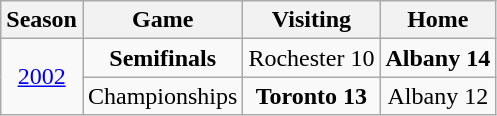<table class="wikitable">
<tr>
<th>Season</th>
<th>Game</th>
<th>Visiting</th>
<th>Home</th>
</tr>
<tr ALIGN=center>
<td rowspan="2"><a href='#'>2002</a></td>
<td><strong>Semifinals</strong></td>
<td>Rochester 10</td>
<td><strong>Albany 14</strong></td>
</tr>
<tr ALIGN=center>
<td>Championships</td>
<td><strong>Toronto 13</strong></td>
<td>Albany 12</td>
</tr>
</table>
